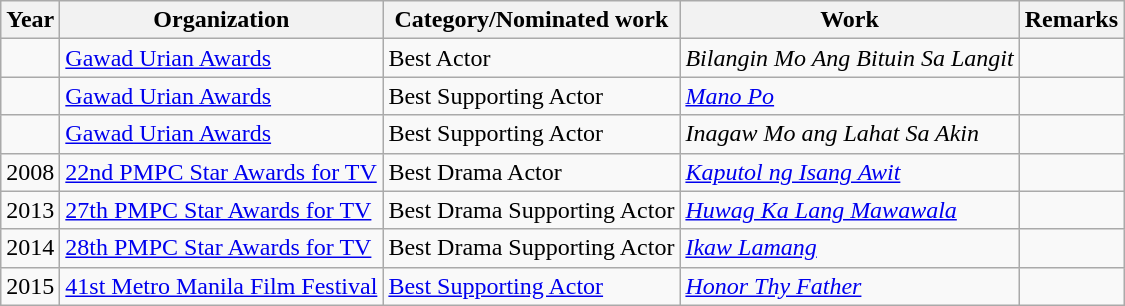<table class="wikitable sortable">
<tr>
<th>Year</th>
<th>Organization</th>
<th>Category/Nominated work</th>
<th>Work</th>
<th>Remarks</th>
</tr>
<tr>
<td></td>
<td><a href='#'>Gawad Urian Awards</a></td>
<td>Best Actor</td>
<td><em>Bilangin Mo Ang Bituin Sa Langit</em></td>
<td></td>
</tr>
<tr>
<td></td>
<td><a href='#'>Gawad Urian Awards</a></td>
<td>Best Supporting Actor</td>
<td><em><a href='#'>Mano Po</a></em></td>
<td></td>
</tr>
<tr>
<td></td>
<td><a href='#'>Gawad Urian Awards</a></td>
<td>Best Supporting Actor</td>
<td><em>Inagaw Mo ang Lahat Sa Akin</em></td>
<td></td>
</tr>
<tr>
<td>2008</td>
<td><a href='#'>22nd PMPC Star Awards for TV</a></td>
<td>Best Drama Actor</td>
<td><em><a href='#'>Kaputol ng Isang Awit</a></em></td>
<td></td>
</tr>
<tr>
<td>2013</td>
<td><a href='#'>27th PMPC Star Awards for TV</a></td>
<td>Best Drama Supporting Actor</td>
<td><em><a href='#'>Huwag Ka Lang Mawawala</a></em></td>
<td></td>
</tr>
<tr>
<td>2014</td>
<td><a href='#'>28th PMPC Star Awards for TV</a></td>
<td>Best Drama Supporting Actor</td>
<td><em><a href='#'>Ikaw Lamang</a></em></td>
<td></td>
</tr>
<tr>
<td>2015</td>
<td><a href='#'>41st Metro Manila Film Festival</a></td>
<td><a href='#'>Best Supporting Actor</a></td>
<td><em><a href='#'>Honor Thy Father</a></em></td>
<td></td>
</tr>
</table>
